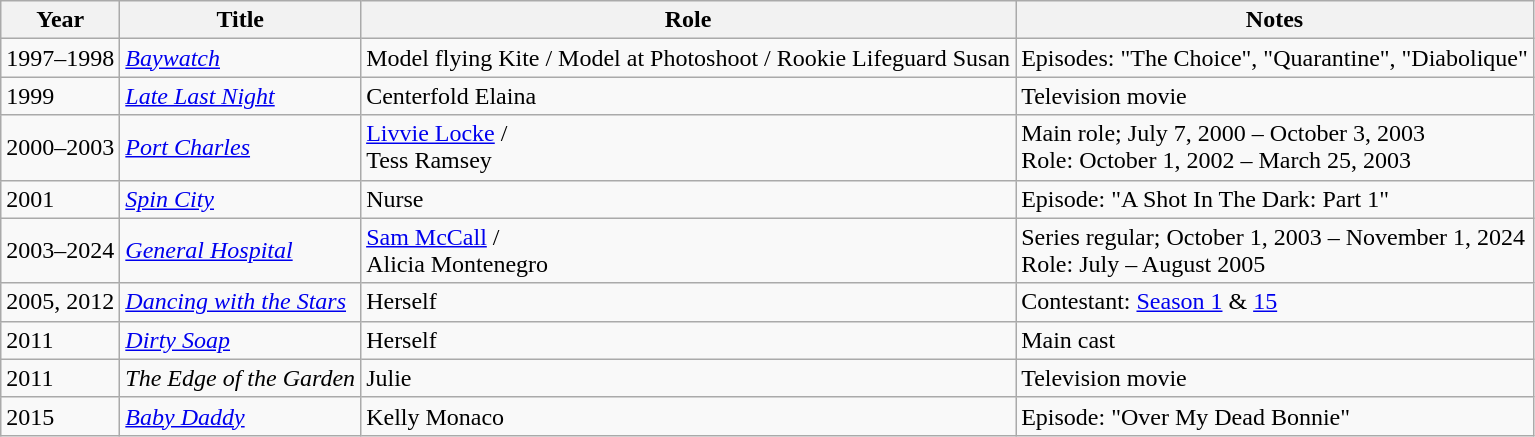<table class="wikitable sortable plainrowheaders">
<tr>
<th>Year</th>
<th>Title</th>
<th>Role</th>
<th class="unsortable">Notes</th>
</tr>
<tr>
<td>1997–1998</td>
<td><em><a href='#'>Baywatch</a></em></td>
<td>Model flying Kite / Model at Photoshoot / Rookie Lifeguard Susan</td>
<td>Episodes: "The Choice", "Quarantine", "Diabolique"</td>
</tr>
<tr>
<td>1999</td>
<td><em><a href='#'>Late Last Night</a></em></td>
<td>Centerfold Elaina</td>
<td>Television movie</td>
</tr>
<tr>
<td>2000–2003</td>
<td><em><a href='#'>Port Charles</a></em></td>
<td><a href='#'>Livvie Locke</a> / <br>Tess Ramsey</td>
<td>Main role; July 7, 2000 – October 3, 2003<br>Role: October 1, 2002 – March 25, 2003</td>
</tr>
<tr>
<td>2001</td>
<td><em><a href='#'>Spin City</a></em></td>
<td>Nurse</td>
<td>Episode: "A Shot In The Dark: Part 1"</td>
</tr>
<tr>
<td>2003–2024</td>
<td><em><a href='#'>General Hospital</a></em></td>
<td><a href='#'>Sam McCall</a> / <br>Alicia Montenegro</td>
<td>Series regular; October 1, 2003 – November 1, 2024<br>Role: July – August 2005</td>
</tr>
<tr>
<td>2005, 2012</td>
<td><em><a href='#'>Dancing with the Stars</a></em></td>
<td>Herself</td>
<td>Contestant: <a href='#'>Season 1</a> & <a href='#'>15</a></td>
</tr>
<tr>
<td>2011</td>
<td><em><a href='#'>Dirty Soap</a></em></td>
<td>Herself</td>
<td>Main cast</td>
</tr>
<tr>
<td>2011</td>
<td><em>The Edge of the Garden</em></td>
<td>Julie</td>
<td>Television movie</td>
</tr>
<tr>
<td>2015</td>
<td><em><a href='#'>Baby Daddy</a></em></td>
<td>Kelly Monaco</td>
<td>Episode: "Over My Dead Bonnie"</td>
</tr>
</table>
